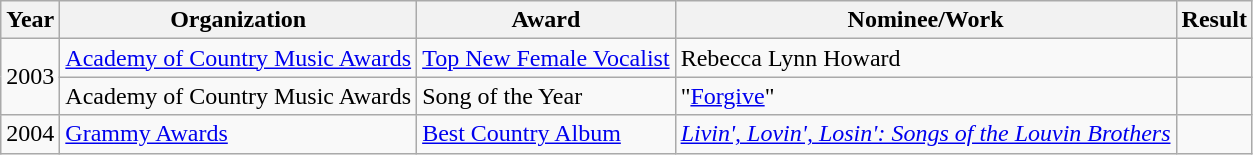<table class="wikitable">
<tr>
<th>Year</th>
<th>Organization</th>
<th>Award</th>
<th>Nominee/Work</th>
<th>Result</th>
</tr>
<tr>
<td rowspan=2>2003</td>
<td><a href='#'>Academy of Country Music Awards</a></td>
<td><a href='#'>Top New Female Vocalist</a></td>
<td>Rebecca Lynn Howard</td>
<td></td>
</tr>
<tr>
<td>Academy of Country Music Awards</td>
<td>Song of the Year</td>
<td>"<a href='#'>Forgive</a>"</td>
<td></td>
</tr>
<tr>
<td>2004</td>
<td><a href='#'>Grammy Awards</a></td>
<td><a href='#'>Best Country Album</a></td>
<td><em><a href='#'>Livin', Lovin', Losin': Songs of the Louvin Brothers</a></em></td>
<td></td>
</tr>
</table>
